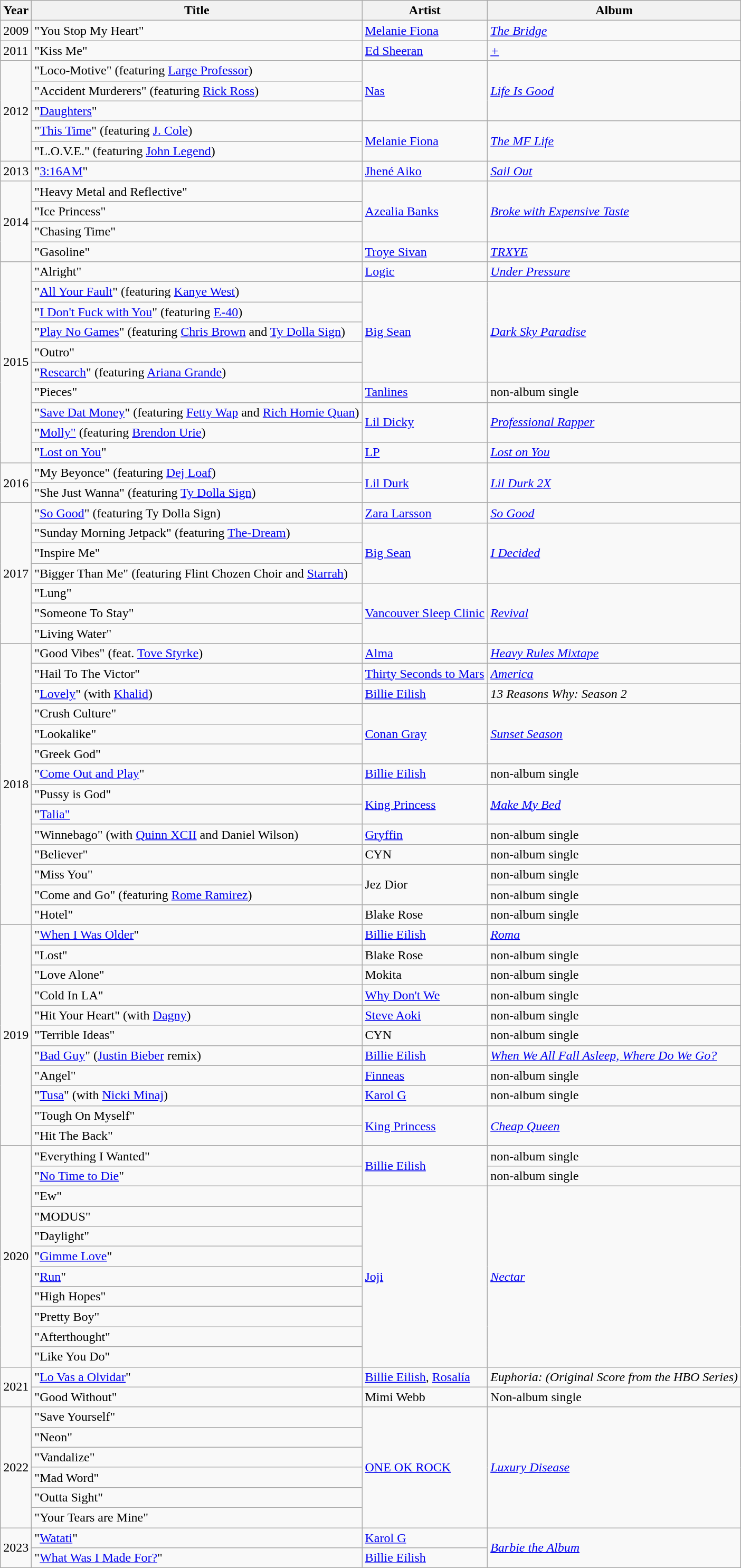<table class="wikitable sortable">
<tr>
<th>Year</th>
<th>Title</th>
<th>Artist</th>
<th>Album</th>
</tr>
<tr>
<td>2009</td>
<td>"You Stop My Heart"</td>
<td><a href='#'>Melanie Fiona</a></td>
<td><a href='#'><em>The Bridge</em></a></td>
</tr>
<tr>
<td>2011</td>
<td>"Kiss Me"</td>
<td><a href='#'>Ed Sheeran</a></td>
<td><a href='#'><em>+</em></a></td>
</tr>
<tr>
<td rowspan="5">2012</td>
<td>"Loco-Motive" (featuring <a href='#'>Large Professor</a>)</td>
<td rowspan="3"><a href='#'>Nas</a></td>
<td rowspan="3"><a href='#'><em>Life Is Good</em></a></td>
</tr>
<tr>
<td>"Accident Murderers" (featuring <a href='#'>Rick Ross</a>)</td>
</tr>
<tr>
<td>"<a href='#'>Daughters</a>"</td>
</tr>
<tr>
<td>"<a href='#'>This Time</a>" (featuring <a href='#'>J. Cole</a>)</td>
<td rowspan="2"><a href='#'>Melanie Fiona</a></td>
<td rowspan="2"><em><a href='#'>The MF Life</a></em></td>
</tr>
<tr>
<td>"L.O.V.E." (featuring <a href='#'>John Legend</a>)</td>
</tr>
<tr>
<td>2013</td>
<td>"<a href='#'>3:16AM</a>"</td>
<td><a href='#'>Jhené Aiko</a></td>
<td><em><a href='#'>Sail Out</a></em></td>
</tr>
<tr>
<td rowspan="4">2014</td>
<td>"Heavy Metal and Reflective"</td>
<td rowspan="3"><a href='#'>Azealia Banks</a></td>
<td rowspan="3"><em><a href='#'>Broke with Expensive Taste</a></em></td>
</tr>
<tr>
<td>"Ice Princess"</td>
</tr>
<tr>
<td>"Chasing Time"</td>
</tr>
<tr>
<td>"Gasoline"</td>
<td><a href='#'>Troye Sivan</a></td>
<td><em><a href='#'>TRXYE</a></em></td>
</tr>
<tr>
<td rowspan="10">2015</td>
<td>"Alright"</td>
<td><a href='#'>Logic</a></td>
<td><a href='#'><em>Under Pressure</em></a></td>
</tr>
<tr>
<td>"<a href='#'>All Your Fault</a>" (featuring <a href='#'>Kanye West</a>)</td>
<td rowspan="5"><a href='#'>Big Sean</a></td>
<td rowspan="5"><em><a href='#'>Dark Sky Paradise</a></em></td>
</tr>
<tr>
<td>"<a href='#'>I Don't Fuck with You</a>" (featuring <a href='#'>E-40</a>)</td>
</tr>
<tr>
<td>"<a href='#'>Play No Games</a>" (featuring <a href='#'>Chris Brown</a> and <a href='#'>Ty Dolla Sign</a>)</td>
</tr>
<tr>
<td>"Outro"</td>
</tr>
<tr>
<td>"<a href='#'>Research</a>" (featuring <a href='#'>Ariana Grande</a>)</td>
</tr>
<tr>
<td>"Pieces"</td>
<td><a href='#'>Tanlines</a></td>
<td>non-album single</td>
</tr>
<tr>
<td>"<a href='#'>Save Dat Money</a>" (featuring <a href='#'>Fetty Wap</a> and <a href='#'>Rich Homie Quan</a>)</td>
<td rowspan="2"><a href='#'>Lil Dicky</a></td>
<td rowspan="2"><a href='#'><em>Professional Rapper</em></a></td>
</tr>
<tr>
<td>"<a href='#'>Molly"</a> (featuring <a href='#'>Brendon Urie</a>)</td>
</tr>
<tr>
<td>"<a href='#'>Lost on You</a>"</td>
<td><a href='#'>LP</a></td>
<td><a href='#'><em>Lost on You</em></a></td>
</tr>
<tr>
<td rowspan="2">2016</td>
<td>"My Beyonce" (featuring <a href='#'>Dej Loaf</a>)</td>
<td rowspan="2"><a href='#'>Lil Durk</a></td>
<td rowspan="2"><em><a href='#'>Lil Durk 2X</a></em></td>
</tr>
<tr>
<td>"She Just Wanna" (featuring <a href='#'>Ty Dolla Sign</a>)</td>
</tr>
<tr>
<td rowspan="7">2017</td>
<td>"<a href='#'>So Good</a>" (featuring Ty Dolla Sign)</td>
<td><a href='#'>Zara Larsson</a></td>
<td><a href='#'><em>So Good</em></a></td>
</tr>
<tr>
<td>"Sunday Morning Jetpack" (featuring <a href='#'>The-Dream</a>)</td>
<td rowspan="3"><a href='#'>Big Sean</a></td>
<td rowspan="3"><a href='#'><em>I Decided</em></a></td>
</tr>
<tr>
<td>"Inspire Me"</td>
</tr>
<tr>
<td>"Bigger Than Me" (featuring Flint Chozen Choir and <a href='#'>Starrah</a>)</td>
</tr>
<tr>
<td>"Lung"</td>
<td rowspan="3"><a href='#'>Vancouver Sleep Clinic</a></td>
<td rowspan="3"><a href='#'><em>Revival</em></a></td>
</tr>
<tr>
<td>"Someone To Stay"</td>
</tr>
<tr>
<td>"Living Water"</td>
</tr>
<tr>
<td rowspan="14">2018</td>
<td>"Good Vibes" (feat. <a href='#'>Tove Styrke</a>)</td>
<td><a href='#'>Alma</a></td>
<td><em><a href='#'>Heavy Rules Mixtape</a></em></td>
</tr>
<tr>
<td>"Hail To The Victor"</td>
<td><a href='#'>Thirty Seconds to Mars</a></td>
<td><a href='#'><em>America</em></a></td>
</tr>
<tr>
<td>"<a href='#'>Lovely</a>" (with <a href='#'>Khalid</a>)</td>
<td><a href='#'>Billie Eilish</a></td>
<td><em>13 Reasons Why: Season 2</em></td>
</tr>
<tr>
<td>"Crush Culture"</td>
<td rowspan="3"><a href='#'>Conan Gray</a></td>
<td rowspan="3"><em><a href='#'>Sunset Season</a></em></td>
</tr>
<tr>
<td>"Lookalike"</td>
</tr>
<tr>
<td>"Greek God"</td>
</tr>
<tr>
<td>"<a href='#'>Come Out and Play</a>"</td>
<td><a href='#'>Billie Eilish</a></td>
<td>non-album single</td>
</tr>
<tr>
<td>"Pussy is God"</td>
<td rowspan="2"><a href='#'>King Princess</a></td>
<td rowspan="2"><em><a href='#'>Make My Bed</a></em></td>
</tr>
<tr>
<td>"<a href='#'>Talia"</a></td>
</tr>
<tr>
<td>"Winnebago" (with <a href='#'>Quinn XCII</a> and Daniel Wilson)</td>
<td><a href='#'>Gryffin</a></td>
<td>non-album single</td>
</tr>
<tr>
<td>"Believer"</td>
<td>CYN</td>
<td>non-album single</td>
</tr>
<tr>
<td>"Miss You"</td>
<td rowspan="2">Jez Dior</td>
<td>non-album single</td>
</tr>
<tr>
<td>"Come and Go" (featuring <a href='#'>Rome Ramirez</a>)</td>
<td>non-album single</td>
</tr>
<tr>
<td>"Hotel"</td>
<td>Blake Rose</td>
<td>non-album single</td>
</tr>
<tr>
<td rowspan="11">2019</td>
<td>"<a href='#'>When I Was Older</a>"</td>
<td><a href='#'>Billie Eilish</a></td>
<td><a href='#'><em>Roma</em></a></td>
</tr>
<tr>
<td>"Lost"</td>
<td>Blake Rose</td>
<td>non-album single</td>
</tr>
<tr>
<td>"Love Alone"</td>
<td>Mokita</td>
<td>non-album single</td>
</tr>
<tr>
<td>"Cold In LA"</td>
<td><a href='#'>Why Don't We</a></td>
<td>non-album single</td>
</tr>
<tr>
<td>"Hit Your Heart" (with <a href='#'>Dagny</a>)</td>
<td><a href='#'>Steve Aoki</a></td>
<td>non-album single</td>
</tr>
<tr>
<td>"Terrible Ideas"</td>
<td>CYN</td>
<td>non-album single</td>
</tr>
<tr>
<td>"<a href='#'>Bad Guy</a>" (<a href='#'>Justin Bieber</a> remix)</td>
<td><a href='#'>Billie Eilish</a></td>
<td><em><a href='#'>When We All Fall Asleep, Where Do We Go?</a></em></td>
</tr>
<tr>
<td>"Angel"</td>
<td><a href='#'>Finneas</a></td>
<td>non-album single</td>
</tr>
<tr>
<td>"<a href='#'>Tusa</a>" (with <a href='#'>Nicki Minaj</a>)</td>
<td><a href='#'>Karol G</a></td>
<td>non-album single</td>
</tr>
<tr>
<td>"Tough On Myself"</td>
<td rowspan="2"><a href='#'>King Princess</a></td>
<td rowspan="2"><em><a href='#'>Cheap Queen</a></em></td>
</tr>
<tr>
<td>"Hit The Back"</td>
</tr>
<tr>
<td rowspan="11">2020</td>
<td>"Everything I Wanted"</td>
<td rowspan="2"><a href='#'>Billie Eilish</a></td>
<td>non-album single</td>
</tr>
<tr>
<td>"<a href='#'>No Time to Die</a>"</td>
<td>non-album single</td>
</tr>
<tr>
<td>"Ew"</td>
<td rowspan="9"><a href='#'>Joji</a></td>
<td rowspan="9"><a href='#'><em>Nectar</em></a></td>
</tr>
<tr>
<td>"MODUS"</td>
</tr>
<tr>
<td>"Daylight"</td>
</tr>
<tr>
<td>"<a href='#'>Gimme Love</a>"</td>
</tr>
<tr>
<td>"<a href='#'>Run</a>"</td>
</tr>
<tr>
<td>"High Hopes"</td>
</tr>
<tr>
<td>"Pretty Boy"</td>
</tr>
<tr>
<td>"Afterthought"</td>
</tr>
<tr>
<td>"Like You Do"</td>
</tr>
<tr>
<td rowspan="2">2021</td>
<td>"<a href='#'>Lo Vas a Olvidar</a>"</td>
<td><a href='#'>Billie Eilish</a>, <a href='#'>Rosalía</a></td>
<td><em>Euphoria: (Original Score from the HBO Series)</em></td>
</tr>
<tr>
<td>"Good Without"</td>
<td>Mimi Webb</td>
<td>Non-album single</td>
</tr>
<tr>
<td rowspan="6">2022</td>
<td>"Save Yourself"</td>
<td rowspan="6"><a href='#'>ONE OK ROCK</a></td>
<td rowspan="6"><em><a href='#'>Luxury Disease</a></em></td>
</tr>
<tr>
<td>"Neon"</td>
</tr>
<tr>
<td>"Vandalize"</td>
</tr>
<tr>
<td>"Mad Word"</td>
</tr>
<tr>
<td>"Outta Sight"</td>
</tr>
<tr>
<td>"Your Tears are Mine"</td>
</tr>
<tr>
<td rowspan="2">2023</td>
<td>"<a href='#'>Watati</a>"</td>
<td><a href='#'>Karol G</a></td>
<td rowspan="2"><em><a href='#'>Barbie the Album</a></em></td>
</tr>
<tr>
<td>"<a href='#'>What Was I Made For?</a>"</td>
<td><a href='#'>Billie Eilish</a></td>
</tr>
</table>
